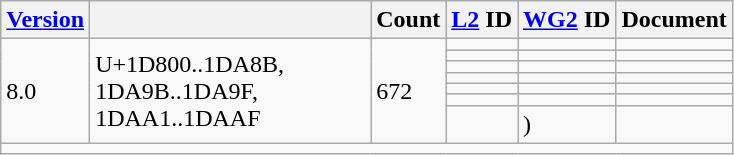<table class="wikitable sticky-header">
<tr>
<th><a href='#'>Version</a></th>
<th></th>
<th>Count</th>
<th><a href='#'>L2</a> ID</th>
<th><a href='#'>WG2</a> ID</th>
<th>Document</th>
</tr>
<tr>
<td rowspan="7">8.0</td>
<td rowspan="7" width="180">U+1D800..1DA8B, 1DA9B..1DA9F, 1DAA1..1DAAF</td>
<td rowspan="7">672</td>
<td></td>
<td></td>
<td></td>
</tr>
<tr>
<td></td>
<td></td>
<td></td>
</tr>
<tr>
<td></td>
<td></td>
<td></td>
</tr>
<tr>
<td></td>
<td></td>
<td></td>
</tr>
<tr>
<td></td>
<td></td>
<td></td>
</tr>
<tr>
<td></td>
<td></td>
<td></td>
</tr>
<tr>
<td></td>
<td> )</td>
<td></td>
</tr>
<tr class="sortbottom">
<td colspan="6"></td>
</tr>
</table>
